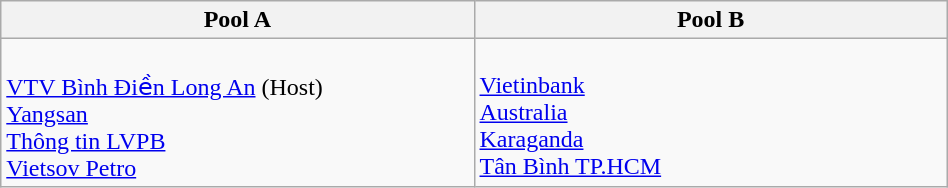<table class="wikitable" width=50%>
<tr>
<th width=50%>Pool A</th>
<th width=50%>Pool B</th>
</tr>
<tr>
<td><br> <a href='#'>VTV Bình Điền Long An</a> (Host)<br>
 <a href='#'>Yangsan</a> <br>
 <a href='#'>Thông tin LVPB</a> <br>
 <a href='#'>Vietsov Petro</a><br></td>
<td><br> <a href='#'>Vietinbank</a> <br>  
 <a href='#'>Australia</a> <br>  
 <a href='#'>Karaganda </a><br>  
 <a href='#'>Tân Bình TP.HCM</a><br></td>
</tr>
</table>
